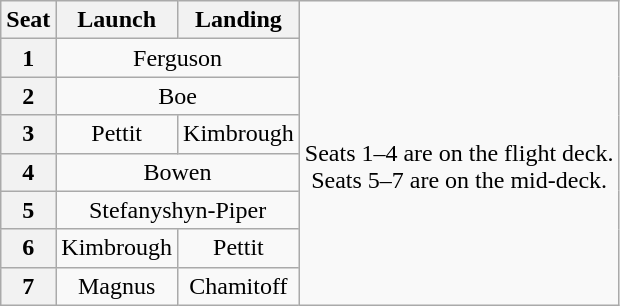<table class="wikitable" style="text-align:center">
<tr>
<th>Seat</th>
<th>Launch</th>
<th>Landing</th>
<td rowspan=8><br>Seats 1–4 are on the flight deck.<br>Seats 5–7 are on the mid-deck.</td>
</tr>
<tr>
<th>1</th>
<td colspan=2>Ferguson</td>
</tr>
<tr>
<th>2</th>
<td colspan=2>Boe</td>
</tr>
<tr>
<th>3</th>
<td>Pettit</td>
<td>Kimbrough</td>
</tr>
<tr>
<th>4</th>
<td colspan=2>Bowen</td>
</tr>
<tr>
<th>5</th>
<td colspan=2>Stefanyshyn-Piper</td>
</tr>
<tr>
<th>6</th>
<td>Kimbrough</td>
<td>Pettit</td>
</tr>
<tr>
<th>7</th>
<td>Magnus</td>
<td>Chamitoff</td>
</tr>
</table>
